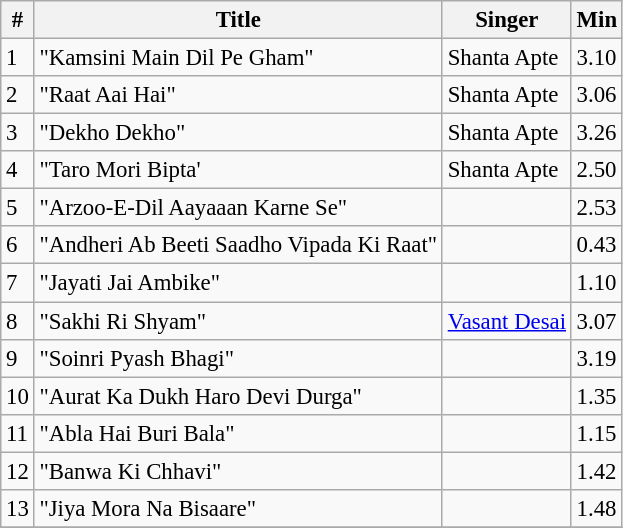<table class="wikitable" style="font-size:95%;">
<tr>
<th>#</th>
<th>Title</th>
<th>Singer</th>
<th>Min</th>
</tr>
<tr>
<td>1</td>
<td>"Kamsini Main Dil Pe Gham"</td>
<td>Shanta Apte</td>
<td>3.10</td>
</tr>
<tr>
<td>2</td>
<td>"Raat Aai Hai"</td>
<td>Shanta Apte</td>
<td>3.06</td>
</tr>
<tr>
<td>3</td>
<td>"Dekho Dekho"</td>
<td>Shanta Apte</td>
<td>3.26</td>
</tr>
<tr>
<td>4</td>
<td>"Taro Mori Bipta'</td>
<td>Shanta Apte</td>
<td>2.50</td>
</tr>
<tr>
<td>5</td>
<td>"Arzoo-E-Dil Aayaaan Karne Se"</td>
<td></td>
<td>2.53</td>
</tr>
<tr>
<td>6</td>
<td>"Andheri Ab Beeti Saadho Vipada Ki Raat"</td>
<td></td>
<td>0.43</td>
</tr>
<tr>
<td>7</td>
<td>"Jayati Jai Ambike"</td>
<td></td>
<td>1.10</td>
</tr>
<tr>
<td>8</td>
<td>"Sakhi Ri Shyam"</td>
<td><a href='#'>Vasant Desai</a></td>
<td>3.07</td>
</tr>
<tr>
<td>9</td>
<td>"Soinri Pyash Bhagi"</td>
<td></td>
<td>3.19</td>
</tr>
<tr>
<td>10</td>
<td>"Aurat Ka Dukh Haro Devi Durga"</td>
<td></td>
<td>1.35</td>
</tr>
<tr>
<td>11</td>
<td>"Abla Hai Buri Bala"</td>
<td></td>
<td>1.15</td>
</tr>
<tr>
<td>12</td>
<td>"Banwa Ki Chhavi"</td>
<td></td>
<td>1.42</td>
</tr>
<tr>
<td>13</td>
<td>"Jiya Mora Na Bisaare"</td>
<td></td>
<td>1.48</td>
</tr>
<tr>
</tr>
</table>
